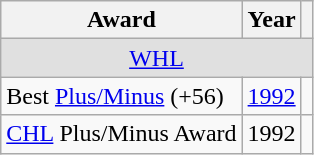<table class="wikitable">
<tr>
<th>Award</th>
<th>Year</th>
<th></th>
</tr>
<tr ALIGN="center" bgcolor="#e0e0e0">
<td colspan="3"><a href='#'>WHL</a></td>
</tr>
<tr>
<td>Best <a href='#'>Plus/Minus</a> (+56)</td>
<td><a href='#'>1992</a></td>
<td></td>
</tr>
<tr>
<td><a href='#'>CHL</a> Plus/Minus Award</td>
<td>1992</td>
<td></td>
</tr>
</table>
